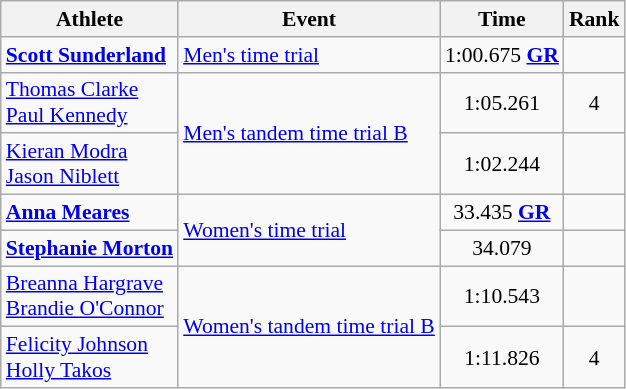<table class="wikitable" style="font-size:90%;">
<tr>
<th>Athlete</th>
<th>Event</th>
<th>Time</th>
<th>Rank</th>
</tr>
<tr align=center>
<td align=left><strong><a href='#'>Scott Sunderland</a></strong></td>
<td align=left><a href='#'>Men's time trial</a></td>
<td>1:00.675 <a href='#'><strong>GR</strong></a></td>
<td></td>
</tr>
<tr align=center>
<td align=left><a href='#'>Thomas Clarke</a><br><a href='#'>Paul Kennedy</a></td>
<td align=left rowspan=2><a href='#'>Men's tandem time trial B</a></td>
<td>1:05.261</td>
<td>4</td>
</tr>
<tr align=center>
<td align=left><a href='#'>Kieran Modra</a><br><a href='#'>Jason Niblett</a></td>
<td>1:02.244</td>
<td></td>
</tr>
<tr align=center>
<td align=left><strong><a href='#'>Anna Meares</a></strong></td>
<td align=left rowspan=2><a href='#'>Women's time trial</a></td>
<td>33.435 <a href='#'><strong>GR</strong></a></td>
<td></td>
</tr>
<tr align=center>
<td align=left><strong><a href='#'>Stephanie Morton</a></strong></td>
<td>34.079</td>
<td></td>
</tr>
<tr align=center>
<td align=left><a href='#'>Breanna Hargrave</a><br><a href='#'>Brandie O'Connor</a></td>
<td align=left rowspan=2><a href='#'>Women's tandem time trial B</a></td>
<td>1:10.543</td>
<td></td>
</tr>
<tr align=center>
<td align=left><a href='#'>Felicity Johnson</a><br><a href='#'>Holly Takos</a></td>
<td>1:11.826</td>
<td>4</td>
</tr>
</table>
